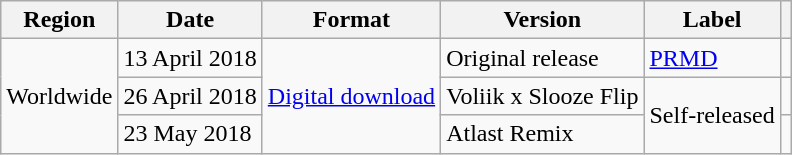<table class="wikitable plainrowheaders">
<tr>
<th>Region</th>
<th>Date</th>
<th>Format</th>
<th>Version</th>
<th>Label</th>
<th></th>
</tr>
<tr>
<td rowspan="3" scope="row">Worldwide</td>
<td>13 April 2018</td>
<td rowspan="3"><a href='#'>Digital download</a></td>
<td>Original release</td>
<td><a href='#'>PRMD</a></td>
<td></td>
</tr>
<tr>
<td>26 April 2018</td>
<td>Voliik x Slooze Flip</td>
<td rowspan="2">Self-released</td>
<td></td>
</tr>
<tr>
<td>23 May 2018</td>
<td>Atlast Remix</td>
<td></td>
</tr>
</table>
